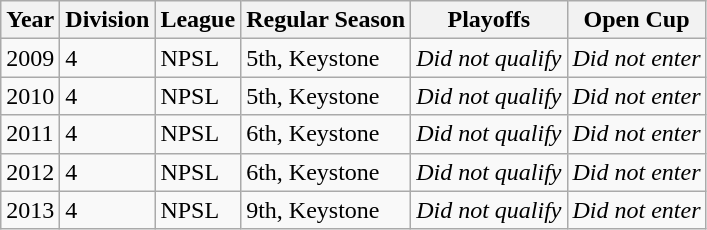<table class="wikitable">
<tr>
<th>Year</th>
<th>Division</th>
<th>League</th>
<th>Regular Season</th>
<th>Playoffs</th>
<th>Open Cup</th>
</tr>
<tr>
<td>2009</td>
<td>4</td>
<td>NPSL</td>
<td>5th, Keystone</td>
<td><em>Did not qualify</em></td>
<td><em>Did not enter</em></td>
</tr>
<tr>
<td>2010</td>
<td>4</td>
<td>NPSL</td>
<td>5th, Keystone</td>
<td><em>Did not qualify</em></td>
<td><em>Did not enter</em></td>
</tr>
<tr>
<td>2011</td>
<td>4</td>
<td>NPSL</td>
<td>6th, Keystone</td>
<td><em>Did not qualify</em></td>
<td><em>Did not enter</em></td>
</tr>
<tr>
<td>2012</td>
<td>4</td>
<td>NPSL</td>
<td>6th, Keystone</td>
<td><em>Did not qualify</em></td>
<td><em>Did not enter</em></td>
</tr>
<tr>
<td>2013</td>
<td>4</td>
<td>NPSL</td>
<td>9th, Keystone</td>
<td><em>Did not qualify</em></td>
<td><em>Did not enter</em></td>
</tr>
</table>
